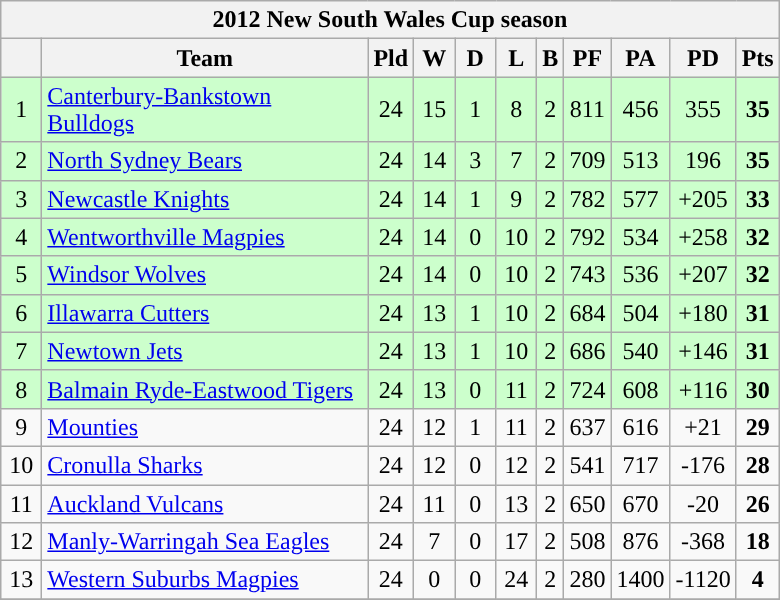<table class="wikitable" style="text-align:center;">
<tr>
<th colspan="11">2012 New South Wales Cup season</th>
</tr>
<tr>
<th width=20 abbr="Position"></th>
<th width=210>Team</th>
<th width=20 abbr="Played">Pld</th>
<th width=20 abbr="Won">W</th>
<th width=20 abbr="Drawn">D</th>
<th width=20 abbr="Lost">L</th>
<th withd=20 abbr="Byes">B</th>
<th width=20 abbr="Points For">PF</th>
<th width=20 abbr="Points Against">PA</th>
<th width=30 abbr="Points Difference">PD</th>
<th width=20 abbr="Points">Pts</th>
</tr>
<tr style="background: #ccffcc;">
<td>1</td>
<td style="text-align:left;"> <a href='#'>Canterbury-Bankstown Bulldogs</a></td>
<td>24</td>
<td>15</td>
<td>1</td>
<td>8</td>
<td>2</td>
<td>811</td>
<td>456</td>
<td>355</td>
<td><strong>35</strong></td>
</tr>
<tr style="background: #ccffcc;">
<td>2</td>
<td style="text-align:left;"> <a href='#'>North Sydney Bears</a></td>
<td>24</td>
<td>14</td>
<td>3</td>
<td>7</td>
<td>2</td>
<td>709</td>
<td>513</td>
<td>196</td>
<td><strong>35</strong></td>
</tr>
<tr style="background: #ccffcc;">
<td>3</td>
<td style="text-align:left;"> <a href='#'>Newcastle Knights</a></td>
<td>24</td>
<td>14</td>
<td>1</td>
<td>9</td>
<td>2</td>
<td>782</td>
<td>577</td>
<td>+205</td>
<td><strong>33</strong></td>
</tr>
<tr style="background: #ccffcc;">
<td>4</td>
<td style="text-align:left;"> <a href='#'>Wentworthville Magpies</a></td>
<td>24</td>
<td>14</td>
<td>0</td>
<td>10</td>
<td>2</td>
<td>792</td>
<td>534</td>
<td>+258</td>
<td><strong>32</strong></td>
</tr>
<tr style="background: #ccffcc;">
<td>5</td>
<td style="text-align:left;"> <a href='#'>Windsor Wolves</a></td>
<td>24</td>
<td>14</td>
<td>0</td>
<td>10</td>
<td>2</td>
<td>743</td>
<td>536</td>
<td>+207</td>
<td><strong>32</strong></td>
</tr>
<tr style="background: #ccffcc;">
<td>6</td>
<td style="text-align:left;"> <a href='#'>Illawarra Cutters</a></td>
<td>24</td>
<td>13</td>
<td>1</td>
<td>10</td>
<td>2</td>
<td>684</td>
<td>504</td>
<td>+180</td>
<td><strong>31</strong></td>
</tr>
<tr style="background: #ccffcc;">
<td>7</td>
<td style="text-align:left;"> <a href='#'>Newtown Jets</a></td>
<td>24</td>
<td>13</td>
<td>1</td>
<td>10</td>
<td>2</td>
<td>686</td>
<td>540</td>
<td>+146</td>
<td><strong>31</strong></td>
</tr>
<tr style="background: #ccffcc;">
<td>8</td>
<td style="text-align:left;"> <a href='#'>Balmain Ryde-Eastwood Tigers</a></td>
<td>24</td>
<td>13</td>
<td>0</td>
<td>11</td>
<td>2</td>
<td>724</td>
<td>608</td>
<td>+116</td>
<td><strong>30</strong></td>
</tr>
<tr style="background:">
<td>9</td>
<td style="text-align:left;"><a href='#'>Mounties</a></td>
<td>24</td>
<td>12</td>
<td>1</td>
<td>11</td>
<td>2</td>
<td>637</td>
<td>616</td>
<td>+21</td>
<td><strong>29</strong></td>
</tr>
<tr style="background:">
<td>10</td>
<td style="text-align:left;"> <a href='#'>Cronulla Sharks</a></td>
<td>24</td>
<td>12</td>
<td>0</td>
<td>12</td>
<td>2</td>
<td>541</td>
<td>717</td>
<td>-176</td>
<td><strong>28</strong></td>
</tr>
<tr style="background:">
<td>11</td>
<td style="text-align:left;"> <a href='#'>Auckland Vulcans</a></td>
<td>24</td>
<td>11</td>
<td>0</td>
<td>13</td>
<td>2</td>
<td>650</td>
<td>670</td>
<td>-20</td>
<td><strong>26</strong></td>
</tr>
<tr style="background:">
<td>12</td>
<td style="text-align:left;"> <a href='#'>Manly-Warringah Sea Eagles</a></td>
<td>24</td>
<td>7</td>
<td>0</td>
<td>17</td>
<td>2</td>
<td>508</td>
<td>876</td>
<td>-368</td>
<td><strong>18</strong></td>
</tr>
<tr style="background:">
<td>13</td>
<td style="text-align:left;"> <a href='#'>Western Suburbs Magpies</a></td>
<td>24</td>
<td>0</td>
<td>0</td>
<td>24</td>
<td>2</td>
<td>280</td>
<td>1400</td>
<td>-1120</td>
<td><strong>4</strong></td>
</tr>
<tr>
</tr>
</table>
